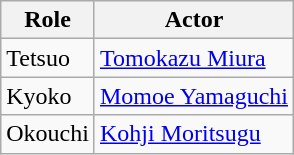<table class=wikitable>
<tr>
<th>Role</th>
<th>Actor</th>
</tr>
<tr>
<td>Tetsuo</td>
<td><a href='#'>Tomokazu Miura</a></td>
</tr>
<tr>
<td>Kyoko</td>
<td><a href='#'>Momoe Yamaguchi</a></td>
</tr>
<tr>
<td>Okouchi</td>
<td><a href='#'>Kohji Moritsugu</a></td>
</tr>
</table>
